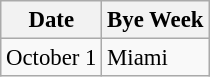<table class="wikitable" style="font-size:95%;">
<tr>
<th>Date</th>
<th colspan="3">Bye Week</th>
</tr>
<tr>
<td>October 1</td>
<td>Miami</td>
</tr>
</table>
